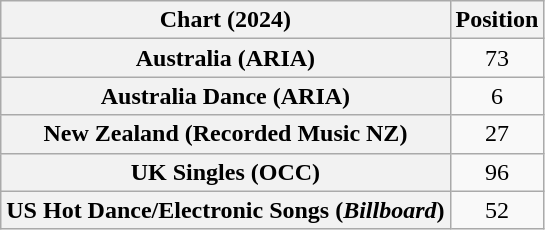<table class="wikitable sortable plainrowheaders" style="text-align:center">
<tr>
<th scope="col">Chart (2024)</th>
<th scope="col">Position</th>
</tr>
<tr>
<th scope="row">Australia (ARIA)</th>
<td>73</td>
</tr>
<tr>
<th scope="row">Australia Dance (ARIA)</th>
<td>6</td>
</tr>
<tr>
<th scope="row">New Zealand (Recorded Music NZ)</th>
<td>27</td>
</tr>
<tr>
<th scope="row">UK Singles (OCC)</th>
<td>96</td>
</tr>
<tr>
<th scope="row">US Hot Dance/Electronic Songs (<em>Billboard</em>)</th>
<td>52</td>
</tr>
</table>
